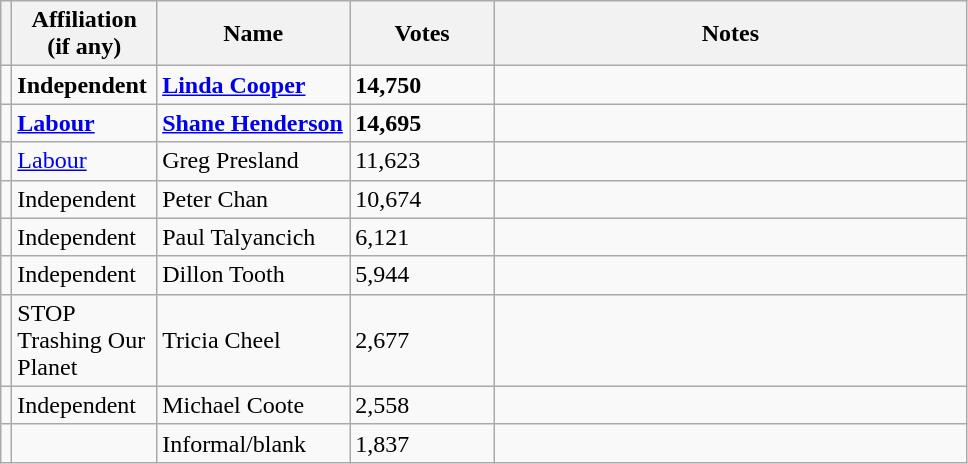<table class="wikitable" style="width:51%;">
<tr>
<th style="width:1%;"></th>
<th style="width:15%;">Affiliation (if any)</th>
<th style="width:20%;">Name</th>
<th style="width:15%;">Votes</th>
<th>Notes</th>
</tr>
<tr>
<td bgcolor=></td>
<td><strong>Independent</strong></td>
<td><strong><a href='#'>Linda Cooper</a></strong></td>
<td><strong>14,750</strong></td>
<td></td>
</tr>
<tr>
<td bgcolor=></td>
<td><strong><a href='#'>Labour</a></strong></td>
<td><strong><a href='#'>Shane Henderson</a></strong></td>
<td><strong>14,695</strong></td>
<td></td>
</tr>
<tr>
<td bgcolor=></td>
<td><a href='#'>Labour</a></td>
<td>Greg Presland</td>
<td>11,623</td>
<td></td>
</tr>
<tr>
<td bgcolor=></td>
<td>Independent</td>
<td>Peter Chan</td>
<td>10,674</td>
<td></td>
</tr>
<tr>
<td bgcolor=></td>
<td>Independent</td>
<td>Paul Talyancich</td>
<td>6,121</td>
<td></td>
</tr>
<tr>
<td bgcolor=></td>
<td>Independent</td>
<td>Dillon Tooth</td>
<td>5,944</td>
<td></td>
</tr>
<tr>
<td bgcolor=></td>
<td>STOP Trashing Our Planet</td>
<td>Tricia Cheel</td>
<td>2,677</td>
<td></td>
</tr>
<tr>
<td bgcolor=></td>
<td>Independent</td>
<td>Michael Coote</td>
<td>2,558</td>
<td></td>
</tr>
<tr>
<td></td>
<td></td>
<td>Informal/blank</td>
<td>1,837</td>
<td></td>
</tr>
</table>
